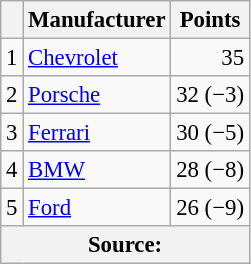<table class="wikitable" style="font-size: 95%;">
<tr>
<th scope="col"></th>
<th scope="col">Manufacturer</th>
<th scope="col">Points</th>
</tr>
<tr>
<td align=center>1</td>
<td> <a href='#'>Chevrolet</a></td>
<td align=right>35</td>
</tr>
<tr>
<td align=center>2</td>
<td> <a href='#'>Porsche</a></td>
<td align=right>32 (−3)</td>
</tr>
<tr>
<td align=center>3</td>
<td> <a href='#'>Ferrari</a></td>
<td align=right>30 (−5)</td>
</tr>
<tr>
<td align=center>4</td>
<td> <a href='#'>BMW</a></td>
<td align=right>28 (−8)</td>
</tr>
<tr>
<td align=center>5</td>
<td> <a href='#'>Ford</a></td>
<td align=right>26 (−9)</td>
</tr>
<tr>
<th colspan=4>Source:</th>
</tr>
</table>
